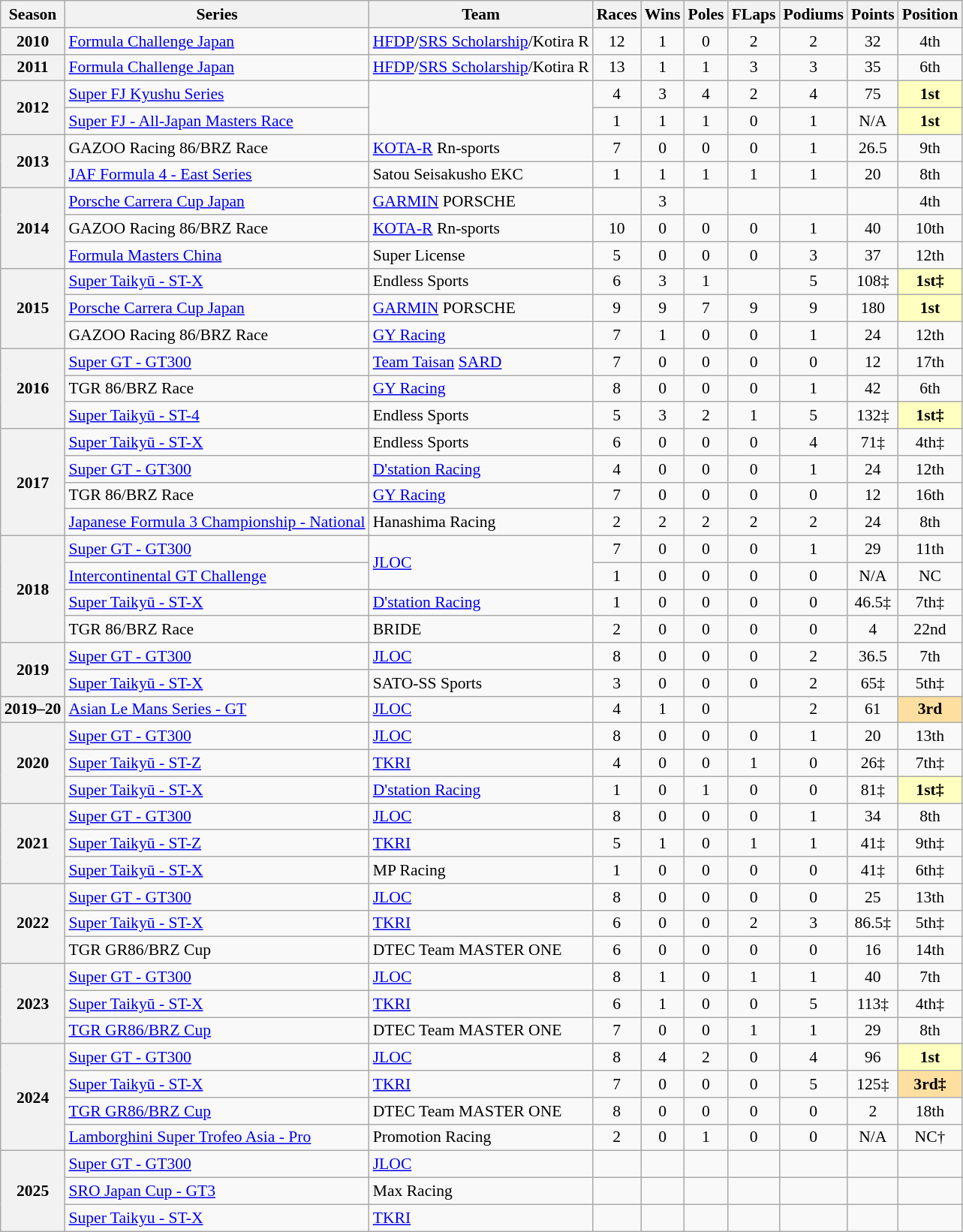<table class="wikitable" style="font-size: 90%; text-align:center">
<tr>
<th>Season</th>
<th>Series</th>
<th>Team</th>
<th>Races</th>
<th>Wins</th>
<th>Poles</th>
<th>FLaps</th>
<th>Podiums</th>
<th>Points</th>
<th>Position</th>
</tr>
<tr>
<th>2010</th>
<td align=left><a href='#'>Formula Challenge Japan</a></td>
<td align=left><a href='#'>HFDP</a>/<a href='#'>SRS Scholarship</a>/Kotira R</td>
<td>12</td>
<td>1</td>
<td>0</td>
<td>2</td>
<td>2</td>
<td>32</td>
<td>4th</td>
</tr>
<tr>
<th>2011</th>
<td align="left"><a href='#'>Formula Challenge Japan</a></td>
<td align="left"><a href='#'>HFDP</a>/<a href='#'>SRS Scholarship</a>/Kotira R</td>
<td>13</td>
<td>1</td>
<td>1</td>
<td>3</td>
<td>3</td>
<td>35</td>
<td>6th</td>
</tr>
<tr>
<th rowspan="2">2012</th>
<td align="left"><a href='#'>Super FJ Kyushu Series</a></td>
<td rowspan="2" align="left"></td>
<td>4</td>
<td>3</td>
<td>4</td>
<td>2</td>
<td>4</td>
<td>75</td>
<td style="background:#FFFFBF;"><strong>1st</strong></td>
</tr>
<tr>
<td align="left"><a href='#'>Super FJ - All-Japan Masters Race</a></td>
<td>1</td>
<td>1</td>
<td>1</td>
<td>0</td>
<td>1</td>
<td>N/A</td>
<td style="background:#FFFFBF;"><strong>1st</strong></td>
</tr>
<tr>
<th rowspan="2">2013</th>
<td align="left">GAZOO Racing 86/BRZ Race</td>
<td align="left"><a href='#'>KOTA-R</a> Rn-sports</td>
<td>7</td>
<td>0</td>
<td>0</td>
<td>0</td>
<td>1</td>
<td>26.5</td>
<td>9th</td>
</tr>
<tr>
<td align="left"><a href='#'>JAF Formula 4 - East Series</a></td>
<td align="left">Satou Seisakusho EKC </td>
<td>1</td>
<td>1</td>
<td>1</td>
<td>1</td>
<td>1</td>
<td>20</td>
<td>8th</td>
</tr>
<tr>
<th rowspan="3">2014</th>
<td align="left"><a href='#'>Porsche Carrera Cup Japan</a></td>
<td align="left"><a href='#'>GARMIN</a> PORSCHE</td>
<td></td>
<td>3</td>
<td></td>
<td></td>
<td></td>
<td></td>
<td>4th</td>
</tr>
<tr>
<td align="left">GAZOO Racing 86/BRZ Race</td>
<td align="left"><a href='#'>KOTA-R</a> Rn-sports</td>
<td>10</td>
<td>0</td>
<td>0</td>
<td>0</td>
<td>1</td>
<td>40</td>
<td>10th</td>
</tr>
<tr>
<td align="left"><a href='#'>Formula Masters China</a></td>
<td align="left">Super License</td>
<td>5</td>
<td>0</td>
<td>0</td>
<td>0</td>
<td>3</td>
<td>37</td>
<td>12th</td>
</tr>
<tr>
<th rowspan="3">2015</th>
<td align="left"><a href='#'>Super Taikyū - ST-X</a></td>
<td align="left">Endless Sports</td>
<td>6</td>
<td>3</td>
<td>1</td>
<td></td>
<td>5</td>
<td>108‡</td>
<td style="background:#FFFFBF;"><strong>1st‡</strong></td>
</tr>
<tr>
<td align="left"><a href='#'>Porsche Carrera Cup Japan</a></td>
<td align="left"><a href='#'>GARMIN</a> PORSCHE</td>
<td>9</td>
<td>9</td>
<td>7</td>
<td>9</td>
<td>9</td>
<td>180</td>
<td style="background:#FFFFBF;"><strong>1st</strong></td>
</tr>
<tr>
<td align="left">GAZOO Racing 86/BRZ Race</td>
<td align="left"><a href='#'>GY Racing</a></td>
<td>7</td>
<td>1</td>
<td>0</td>
<td>0</td>
<td>1</td>
<td>24</td>
<td>12th</td>
</tr>
<tr>
<th rowspan="3">2016</th>
<td align="left"><a href='#'>Super GT - GT300</a></td>
<td align="left"><a href='#'>Team Taisan</a> <a href='#'>SARD</a></td>
<td>7</td>
<td>0</td>
<td>0</td>
<td>0</td>
<td>0</td>
<td>12</td>
<td>17th</td>
</tr>
<tr>
<td align="left">TGR 86/BRZ Race</td>
<td align="left"><a href='#'>GY Racing</a></td>
<td>8</td>
<td>0</td>
<td>0</td>
<td>0</td>
<td>1</td>
<td>42</td>
<td>6th</td>
</tr>
<tr>
<td align="left"><a href='#'>Super Taikyū - ST-4</a></td>
<td align="left">Endless Sports</td>
<td>5</td>
<td>3</td>
<td>2</td>
<td>1</td>
<td>5</td>
<td>132‡</td>
<td style="background:#FFFFBF;"><strong>1st‡</strong></td>
</tr>
<tr>
<th rowspan="4">2017</th>
<td align="left"><a href='#'>Super Taikyū - ST-X</a></td>
<td align="left">Endless Sports</td>
<td>6</td>
<td>0</td>
<td>0</td>
<td>0</td>
<td>4</td>
<td>71‡</td>
<td>4th‡</td>
</tr>
<tr>
<td align="left"><a href='#'>Super GT - GT300</a></td>
<td align="left"><a href='#'>D'station Racing</a></td>
<td>4</td>
<td>0</td>
<td>0</td>
<td>0</td>
<td>1</td>
<td>24</td>
<td>12th</td>
</tr>
<tr>
<td align="left">TGR 86/BRZ Race</td>
<td align="left"><a href='#'>GY Racing</a></td>
<td>7</td>
<td>0</td>
<td>0</td>
<td>0</td>
<td>0</td>
<td>12</td>
<td>16th</td>
</tr>
<tr>
<td align="left"><a href='#'>Japanese Formula 3 Championship - National</a></td>
<td align="left">Hanashima Racing</td>
<td>2</td>
<td>2</td>
<td>2</td>
<td>2</td>
<td>2</td>
<td>24</td>
<td>8th</td>
</tr>
<tr>
<th rowspan="4">2018</th>
<td align="left"><a href='#'>Super GT - GT300</a></td>
<td rowspan="2" align="left"><a href='#'>JLOC</a></td>
<td>7</td>
<td>0</td>
<td>0</td>
<td>0</td>
<td>1</td>
<td>29</td>
<td>11th</td>
</tr>
<tr>
<td align="left"><a href='#'>Intercontinental GT Challenge</a></td>
<td>1</td>
<td>0</td>
<td>0</td>
<td>0</td>
<td>0</td>
<td>N/A</td>
<td>NC</td>
</tr>
<tr>
<td align="left"><a href='#'>Super Taikyū - ST-X</a></td>
<td align="left"><a href='#'>D'station Racing</a></td>
<td>1</td>
<td>0</td>
<td>0</td>
<td>0</td>
<td>0</td>
<td>46.5‡</td>
<td>7th‡</td>
</tr>
<tr>
<td align="left">TGR 86/BRZ Race</td>
<td align="left">BRIDE</td>
<td>2</td>
<td>0</td>
<td>0</td>
<td>0</td>
<td>0</td>
<td>4</td>
<td>22nd</td>
</tr>
<tr>
<th rowspan="2">2019</th>
<td align="left"><a href='#'>Super GT - GT300</a></td>
<td align="left"><a href='#'>JLOC</a></td>
<td>8</td>
<td>0</td>
<td>0</td>
<td>0</td>
<td>2</td>
<td>36.5</td>
<td>7th</td>
</tr>
<tr>
<td align="left"><a href='#'>Super Taikyū - ST-X</a></td>
<td align="left">SATO-SS Sports</td>
<td>3</td>
<td>0</td>
<td>0</td>
<td>0</td>
<td>2</td>
<td>65‡</td>
<td>5th‡</td>
</tr>
<tr>
<th>2019–20</th>
<td align="left"><a href='#'>Asian Le Mans Series - GT</a></td>
<td align="left"><a href='#'>JLOC</a></td>
<td>4</td>
<td>1</td>
<td>0</td>
<td></td>
<td>2</td>
<td>61</td>
<td style="background:#FFDF9F;"><strong>3rd</strong></td>
</tr>
<tr>
<th rowspan="3">2020</th>
<td align="left"><a href='#'>Super GT - GT300</a></td>
<td align="left"><a href='#'>JLOC</a></td>
<td>8</td>
<td>0</td>
<td>0</td>
<td>0</td>
<td>1</td>
<td>20</td>
<td>13th</td>
</tr>
<tr>
<td align="left"><a href='#'>Super Taikyū - ST-Z</a></td>
<td align="left"><a href='#'>TKRI</a></td>
<td>4</td>
<td>0</td>
<td>0</td>
<td>1</td>
<td>0</td>
<td>26‡</td>
<td>7th‡</td>
</tr>
<tr>
<td align="left"><a href='#'>Super Taikyū - ST-X</a></td>
<td align="left"><a href='#'>D'station Racing</a></td>
<td>1</td>
<td>0</td>
<td>1</td>
<td>0</td>
<td>0</td>
<td>81‡</td>
<td style="background:#FFFFBF;"><strong>1st‡</strong></td>
</tr>
<tr>
<th rowspan="3">2021</th>
<td align="left"><a href='#'>Super GT - GT300</a></td>
<td align="left"><a href='#'>JLOC</a></td>
<td>8</td>
<td>0</td>
<td>0</td>
<td>0</td>
<td>1</td>
<td>34</td>
<td>8th</td>
</tr>
<tr>
<td align="left"><a href='#'>Super Taikyū - ST-Z</a></td>
<td align="left"><a href='#'>TKRI</a></td>
<td>5</td>
<td>1</td>
<td>0</td>
<td>1</td>
<td>1</td>
<td>41‡</td>
<td>9th‡</td>
</tr>
<tr>
<td align="left"><a href='#'>Super Taikyū - ST-X</a></td>
<td align="left">MP Racing</td>
<td>1</td>
<td>0</td>
<td>0</td>
<td>0</td>
<td>0</td>
<td>41‡</td>
<td>6th‡</td>
</tr>
<tr>
<th rowspan="3">2022</th>
<td align="left"><a href='#'>Super GT - GT300</a></td>
<td align="left"><a href='#'>JLOC</a></td>
<td>8</td>
<td>0</td>
<td>0</td>
<td>0</td>
<td>0</td>
<td>25</td>
<td>13th</td>
</tr>
<tr>
<td align="left"><a href='#'>Super Taikyū - ST-X</a></td>
<td align="left"><a href='#'>TKRI</a></td>
<td>6</td>
<td>0</td>
<td>0</td>
<td>2</td>
<td>3</td>
<td>86.5‡</td>
<td>5th‡</td>
</tr>
<tr>
<td align="left">TGR GR86/BRZ Cup</td>
<td align="left">DTEC Team MASTER ONE</td>
<td>6</td>
<td>0</td>
<td>0</td>
<td>0</td>
<td>0</td>
<td>16</td>
<td>14th</td>
</tr>
<tr>
<th rowspan="3">2023</th>
<td align="left"><a href='#'>Super GT - GT300</a></td>
<td align="left"><a href='#'>JLOC</a></td>
<td>8</td>
<td>1</td>
<td>0</td>
<td>1</td>
<td>1</td>
<td>40</td>
<td>7th</td>
</tr>
<tr>
<td align="left"><a href='#'>Super Taikyū - ST-X</a></td>
<td align="left"><a href='#'>TKRI</a></td>
<td>6</td>
<td>1</td>
<td>0</td>
<td>0</td>
<td>5</td>
<td>113‡</td>
<td>4th‡</td>
</tr>
<tr>
<td align="left"><a href='#'>TGR GR86/BRZ Cup</a></td>
<td align="left">DTEC Team MASTER ONE</td>
<td>7</td>
<td>0</td>
<td>0</td>
<td>1</td>
<td>1</td>
<td>29</td>
<td>8th</td>
</tr>
<tr>
<th rowspan="4">2024</th>
<td align="left"><a href='#'>Super GT - GT300</a></td>
<td align="left"><a href='#'>JLOC</a></td>
<td>8</td>
<td>4</td>
<td>2</td>
<td>0</td>
<td>4</td>
<td>96</td>
<td style="background:#FFFFBF;"><strong>1st</strong></td>
</tr>
<tr>
<td align="left"><a href='#'>Super Taikyū - ST-X</a></td>
<td align="left"><a href='#'>TKRI</a></td>
<td>7</td>
<td>0</td>
<td>0</td>
<td>0</td>
<td>5</td>
<td>125‡</td>
<td style="background:#FFDF9F;"><strong>3rd‡</strong></td>
</tr>
<tr>
<td align="left"><a href='#'>TGR GR86/BRZ Cup</a></td>
<td align="left">DTEC Team MASTER ONE</td>
<td>8</td>
<td>0</td>
<td>0</td>
<td>0</td>
<td>0</td>
<td>2</td>
<td>18th</td>
</tr>
<tr>
<td align="left"><a href='#'>Lamborghini Super Trofeo Asia - Pro</a></td>
<td align="left">Promotion Racing</td>
<td>2</td>
<td>0</td>
<td>1</td>
<td>0</td>
<td>0</td>
<td>N/A</td>
<td>NC†</td>
</tr>
<tr>
<th rowspan="3">2025</th>
<td align="left"><a href='#'>Super GT - GT300</a></td>
<td align="left"><a href='#'>JLOC</a></td>
<td></td>
<td></td>
<td></td>
<td></td>
<td></td>
<td></td>
<td></td>
</tr>
<tr>
<td align=left><a href='#'>SRO Japan Cup - GT3</a></td>
<td align=left>Max Racing</td>
<td></td>
<td></td>
<td></td>
<td></td>
<td></td>
<td></td>
<td></td>
</tr>
<tr>
<td align="left"><a href='#'>Super Taikyu - ST-X</a></td>
<td align="left"><a href='#'>TKRI</a></td>
<td></td>
<td></td>
<td></td>
<td></td>
<td></td>
<td></td>
<td></td>
</tr>
</table>
